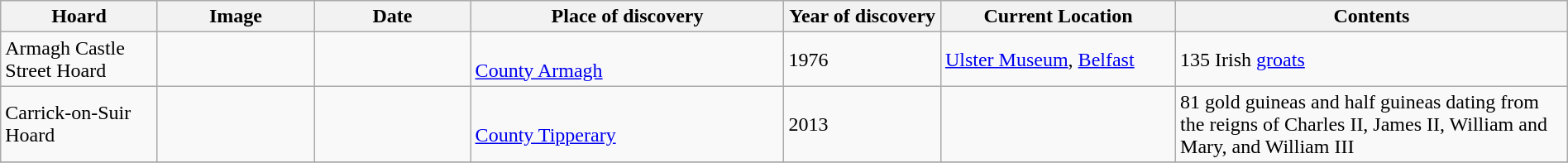<table class="wikitable sortable" style="width: 100%">
<tr>
<th width="10%">Hoard</th>
<th width="10%">Image</th>
<th width="10%">Date</th>
<th width="20%">Place of discovery</th>
<th width="10%">Year of discovery</th>
<th width="15%">Current Location</th>
<th class="unsortable" width="25%">Contents</th>
</tr>
<tr>
<td>Armagh Castle Street Hoard</td>
<td></td>
<td></td>
<td><br><a href='#'>County Armagh</a><br><small></small></td>
<td>1976</td>
<td><a href='#'>Ulster Museum</a>, <a href='#'>Belfast</a></td>
<td>135 Irish <a href='#'>groats</a></td>
</tr>
<tr>
<td>Carrick-on-Suir Hoard</td>
<td></td>
<td></td>
<td><br><a href='#'>County Tipperary</a><br><small></small></td>
<td>2013</td>
<td></td>
<td>81 gold guineas and half guineas dating from the reigns of Charles II, James II, William and Mary, and William III</td>
</tr>
<tr>
</tr>
</table>
